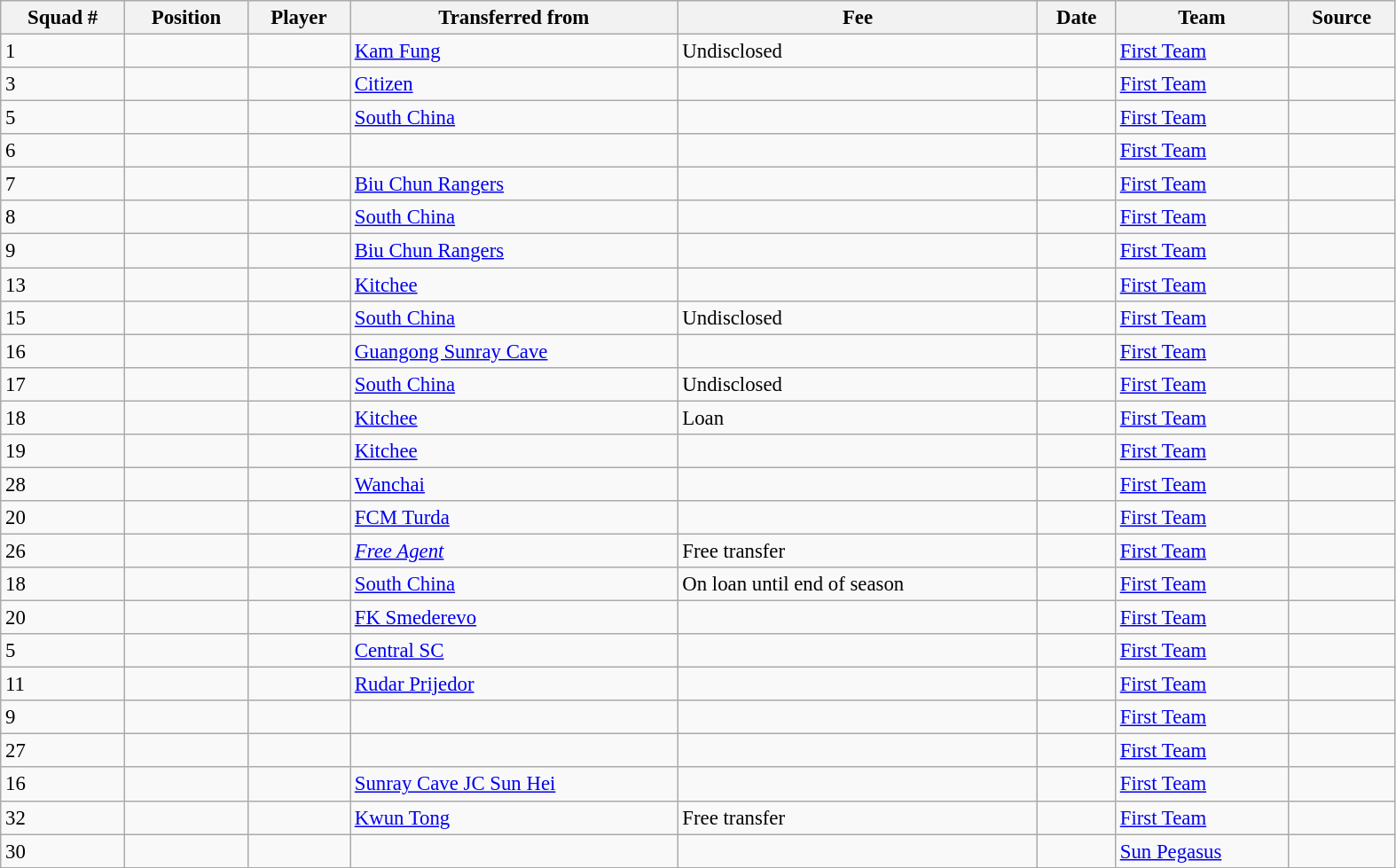<table width=83% class="wikitable sortable" style="text-align:center; font-size:95%; text-align:left">
<tr>
<th><strong>Squad #</strong></th>
<th><strong>Position </strong></th>
<th><strong>Player </strong></th>
<th><strong>Transferred from</strong></th>
<th><strong>Fee </strong></th>
<th><strong>Date </strong></th>
<th><strong>Team</strong></th>
<th><strong>Source</strong></th>
</tr>
<tr>
<td>1</td>
<td></td>
<td></td>
<td><a href='#'>Kam Fung</a></td>
<td>Undisclosed</td>
<td></td>
<td><a href='#'>First Team</a></td>
<td></td>
</tr>
<tr>
<td>3</td>
<td></td>
<td></td>
<td><a href='#'>Citizen</a></td>
<td></td>
<td></td>
<td><a href='#'>First Team</a></td>
<td></td>
</tr>
<tr>
<td>5</td>
<td></td>
<td></td>
<td><a href='#'>South China</a></td>
<td></td>
<td></td>
<td><a href='#'>First Team</a></td>
<td></td>
</tr>
<tr>
<td>6</td>
<td></td>
<td></td>
<td></td>
<td></td>
<td></td>
<td><a href='#'>First Team</a></td>
<td></td>
</tr>
<tr>
<td>7</td>
<td></td>
<td></td>
<td><a href='#'>Biu Chun Rangers</a></td>
<td></td>
<td></td>
<td><a href='#'>First Team</a></td>
<td></td>
</tr>
<tr>
<td>8</td>
<td></td>
<td></td>
<td><a href='#'>South China</a></td>
<td></td>
<td></td>
<td><a href='#'>First Team</a></td>
<td></td>
</tr>
<tr>
<td>9</td>
<td></td>
<td></td>
<td><a href='#'>Biu Chun Rangers</a></td>
<td></td>
<td></td>
<td><a href='#'>First Team</a></td>
<td></td>
</tr>
<tr>
<td>13</td>
<td></td>
<td></td>
<td><a href='#'>Kitchee</a></td>
<td></td>
<td></td>
<td><a href='#'>First Team</a></td>
<td></td>
</tr>
<tr>
<td>15</td>
<td></td>
<td></td>
<td><a href='#'>South China</a></td>
<td>Undisclosed</td>
<td></td>
<td><a href='#'>First Team</a></td>
<td></td>
</tr>
<tr>
<td>16</td>
<td></td>
<td></td>
<td><a href='#'>Guangong Sunray Cave</a></td>
<td></td>
<td></td>
<td><a href='#'>First Team</a></td>
<td></td>
</tr>
<tr>
<td>17</td>
<td></td>
<td></td>
<td><a href='#'>South China</a></td>
<td>Undisclosed</td>
<td></td>
<td><a href='#'>First Team</a></td>
<td></td>
</tr>
<tr>
<td>18</td>
<td></td>
<td></td>
<td><a href='#'>Kitchee</a></td>
<td>Loan</td>
<td></td>
<td><a href='#'>First Team</a></td>
<td></td>
</tr>
<tr>
<td>19</td>
<td></td>
<td></td>
<td><a href='#'>Kitchee</a></td>
<td></td>
<td></td>
<td><a href='#'>First Team</a></td>
<td></td>
</tr>
<tr>
<td>28</td>
<td></td>
<td></td>
<td><a href='#'>Wanchai</a></td>
<td></td>
<td></td>
<td><a href='#'>First Team</a></td>
<td></td>
</tr>
<tr>
<td>20</td>
<td></td>
<td></td>
<td><a href='#'>FCM Turda</a></td>
<td></td>
<td></td>
<td><a href='#'>First Team</a></td>
<td></td>
</tr>
<tr>
<td>26</td>
<td></td>
<td></td>
<td><em><a href='#'>Free Agent</a></em></td>
<td>Free transfer</td>
<td></td>
<td><a href='#'>First Team</a></td>
<td></td>
</tr>
<tr>
<td>18</td>
<td></td>
<td></td>
<td><a href='#'>South China</a></td>
<td>On loan until end of season</td>
<td></td>
<td><a href='#'>First Team</a></td>
<td></td>
</tr>
<tr>
<td>20</td>
<td></td>
<td></td>
<td> <a href='#'>FK Smederevo</a></td>
<td></td>
<td></td>
<td><a href='#'>First Team</a></td>
<td></td>
</tr>
<tr>
<td>5</td>
<td></td>
<td></td>
<td> <a href='#'>Central SC</a></td>
<td></td>
<td></td>
<td><a href='#'>First Team</a></td>
<td></td>
</tr>
<tr>
<td>11</td>
<td></td>
<td></td>
<td> <a href='#'>Rudar Prijedor</a></td>
<td></td>
<td></td>
<td><a href='#'>First Team</a></td>
<td></td>
</tr>
<tr>
<td>9</td>
<td></td>
<td></td>
<td></td>
<td></td>
<td></td>
<td><a href='#'>First Team</a></td>
<td></td>
</tr>
<tr>
<td>27</td>
<td></td>
<td></td>
<td></td>
<td></td>
<td></td>
<td><a href='#'>First Team</a></td>
<td></td>
</tr>
<tr>
<td>16</td>
<td></td>
<td></td>
<td><a href='#'>Sunray Cave JC Sun Hei</a></td>
<td></td>
<td></td>
<td><a href='#'>First Team</a></td>
<td></td>
</tr>
<tr>
<td>32</td>
<td></td>
<td></td>
<td><a href='#'>Kwun Tong</a></td>
<td>Free transfer</td>
<td></td>
<td><a href='#'>First Team</a></td>
<td></td>
</tr>
<tr>
<td>30</td>
<td></td>
<td></td>
<td></td>
<td></td>
<td></td>
<td><a href='#'>Sun Pegasus</a></td>
<td></td>
</tr>
</table>
